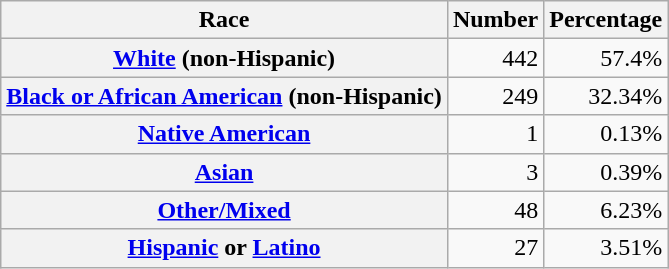<table class="wikitable" style="text-align:right">
<tr>
<th scope="col">Race</th>
<th scope="col">Number</th>
<th scope="col">Percentage</th>
</tr>
<tr>
<th scope="row"><a href='#'>White</a> (non-Hispanic)</th>
<td>442</td>
<td>57.4%</td>
</tr>
<tr>
<th scope="row"><a href='#'>Black or African American</a> (non-Hispanic)</th>
<td>249</td>
<td>32.34%</td>
</tr>
<tr>
<th scope="row"><a href='#'>Native American</a></th>
<td>1</td>
<td>0.13%</td>
</tr>
<tr>
<th scope="row"><a href='#'>Asian</a></th>
<td>3</td>
<td>0.39%</td>
</tr>
<tr>
<th scope="row"><a href='#'>Other/Mixed</a></th>
<td>48</td>
<td>6.23%</td>
</tr>
<tr>
<th scope="row"><a href='#'>Hispanic</a> or <a href='#'>Latino</a></th>
<td>27</td>
<td>3.51%</td>
</tr>
</table>
